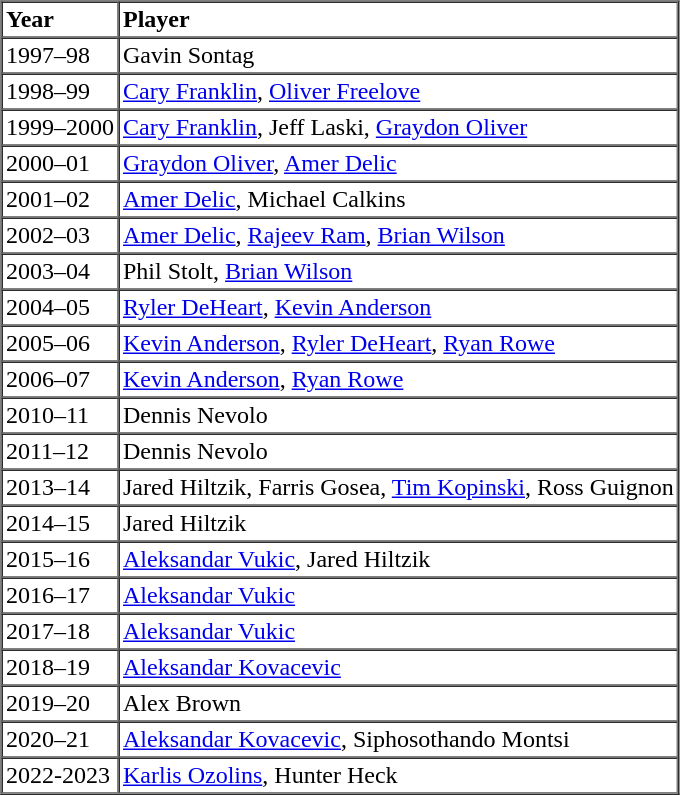<table border="1" cellspacing="0" cellpadding="2">
<tr>
<td><strong>Year</strong></td>
<td><strong>Player</strong></td>
</tr>
<tr>
<td>1997–98</td>
<td>Gavin Sontag</td>
</tr>
<tr>
<td>1998–99</td>
<td><a href='#'>Cary Franklin</a>, <a href='#'>Oliver Freelove</a></td>
</tr>
<tr>
<td>1999–2000</td>
<td><a href='#'>Cary Franklin</a>, Jeff Laski, <a href='#'>Graydon Oliver</a></td>
</tr>
<tr>
<td>2000–01</td>
<td><a href='#'>Graydon Oliver</a>, <a href='#'>Amer Delic</a></td>
</tr>
<tr>
<td>2001–02</td>
<td><a href='#'>Amer Delic</a>, Michael Calkins</td>
</tr>
<tr>
<td>2002–03</td>
<td><a href='#'>Amer Delic</a>, <a href='#'>Rajeev Ram</a>, <a href='#'>Brian Wilson</a></td>
</tr>
<tr>
<td>2003–04</td>
<td>Phil Stolt, <a href='#'>Brian Wilson</a></td>
</tr>
<tr>
<td>2004–05</td>
<td><a href='#'>Ryler DeHeart</a>, <a href='#'>Kevin Anderson</a></td>
</tr>
<tr>
<td>2005–06</td>
<td><a href='#'>Kevin Anderson</a>, <a href='#'>Ryler DeHeart</a>, <a href='#'>Ryan Rowe</a></td>
</tr>
<tr>
<td>2006–07</td>
<td><a href='#'>Kevin Anderson</a>, <a href='#'>Ryan Rowe</a></td>
</tr>
<tr>
<td>2010–11</td>
<td>Dennis Nevolo</td>
</tr>
<tr>
<td>2011–12</td>
<td>Dennis Nevolo</td>
</tr>
<tr>
<td>2013–14</td>
<td>Jared Hiltzik, Farris Gosea, <a href='#'>Tim Kopinski</a>, Ross Guignon</td>
</tr>
<tr>
<td>2014–15</td>
<td>Jared Hiltzik</td>
</tr>
<tr>
<td>2015–16</td>
<td><a href='#'>Aleksandar Vukic</a>, Jared Hiltzik</td>
</tr>
<tr>
<td>2016–17</td>
<td><a href='#'>Aleksandar Vukic</a></td>
</tr>
<tr>
<td>2017–18</td>
<td><a href='#'>Aleksandar Vukic</a></td>
</tr>
<tr>
<td>2018–19</td>
<td><a href='#'>Aleksandar Kovacevic</a></td>
</tr>
<tr>
<td>2019–20</td>
<td>Alex Brown</td>
</tr>
<tr>
<td>2020–21</td>
<td><a href='#'>Aleksandar Kovacevic</a>, Siphosothando Montsi</td>
</tr>
<tr>
<td>2022-2023</td>
<td><a href='#'>Karlis Ozolins</a>, Hunter Heck</td>
</tr>
</table>
